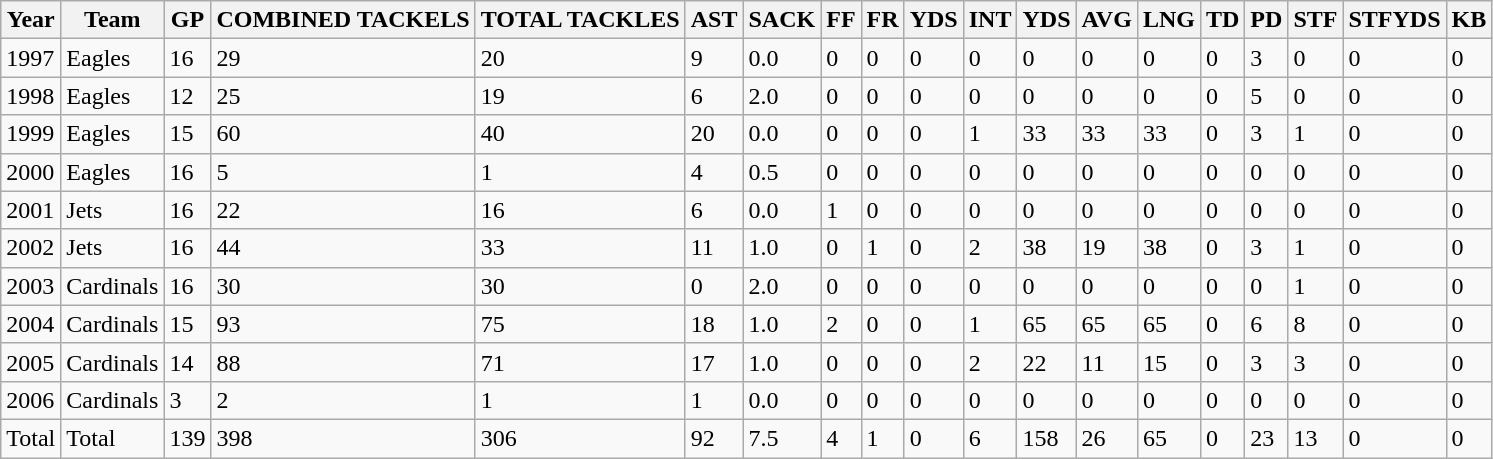<table class="wikitable">
<tr>
<th>Year</th>
<th>Team</th>
<th>GP</th>
<th>COMBINED TACKELS</th>
<th>TOTAL TACKLES</th>
<th>AST</th>
<th>SACK</th>
<th>FF</th>
<th>FR</th>
<th>YDS</th>
<th>INT</th>
<th>YDS</th>
<th>AVG</th>
<th>LNG</th>
<th>TD</th>
<th>PD</th>
<th>STF</th>
<th>STFYDS</th>
<th>KB</th>
</tr>
<tr>
<td>1997</td>
<td>Eagles</td>
<td>16</td>
<td>29</td>
<td>20</td>
<td>9</td>
<td>0.0</td>
<td>0</td>
<td>0</td>
<td>0</td>
<td>0</td>
<td>0</td>
<td>0</td>
<td>0</td>
<td>0</td>
<td>3</td>
<td>0</td>
<td>0</td>
<td>0</td>
</tr>
<tr>
<td>1998</td>
<td>Eagles</td>
<td>12</td>
<td>25</td>
<td>19</td>
<td>6</td>
<td>2.0</td>
<td>0</td>
<td>0</td>
<td>0</td>
<td>0</td>
<td>0</td>
<td>0</td>
<td>0</td>
<td>0</td>
<td>5</td>
<td>0</td>
<td>0</td>
<td>0</td>
</tr>
<tr>
<td>1999</td>
<td>Eagles</td>
<td>15</td>
<td>60</td>
<td>40</td>
<td>20</td>
<td>0.0</td>
<td>0</td>
<td>0</td>
<td>0</td>
<td>1</td>
<td>33</td>
<td>33</td>
<td>33</td>
<td>0</td>
<td>3</td>
<td>1</td>
<td>0</td>
<td>0</td>
</tr>
<tr>
<td>2000</td>
<td>Eagles</td>
<td>16</td>
<td>5</td>
<td>1</td>
<td>4</td>
<td>0.5</td>
<td>0</td>
<td>0</td>
<td>0</td>
<td>0</td>
<td>0</td>
<td>0</td>
<td>0</td>
<td>0</td>
<td>0</td>
<td>0</td>
<td>0</td>
<td>0</td>
</tr>
<tr>
<td>2001</td>
<td>Jets</td>
<td>16</td>
<td>22</td>
<td>16</td>
<td>6</td>
<td>0.0</td>
<td>1</td>
<td>0</td>
<td>0</td>
<td>0</td>
<td>0</td>
<td>0</td>
<td>0</td>
<td>0</td>
<td>0</td>
<td>0</td>
<td>0</td>
<td>0</td>
</tr>
<tr>
<td>2002</td>
<td>Jets</td>
<td>16</td>
<td>44</td>
<td>33</td>
<td>11</td>
<td>1.0</td>
<td>0</td>
<td>1</td>
<td>0</td>
<td>2</td>
<td>38</td>
<td>19</td>
<td>38</td>
<td>0</td>
<td>3</td>
<td>1</td>
<td>0</td>
<td>0</td>
</tr>
<tr>
<td>2003</td>
<td>Cardinals</td>
<td>16</td>
<td>30</td>
<td>30</td>
<td>0</td>
<td>2.0</td>
<td>0</td>
<td>0</td>
<td>0</td>
<td>0</td>
<td>0</td>
<td>0</td>
<td>0</td>
<td>0</td>
<td>0</td>
<td>1</td>
<td>0</td>
<td>0</td>
</tr>
<tr>
<td>2004</td>
<td>Cardinals</td>
<td>15</td>
<td>93</td>
<td>75</td>
<td>18</td>
<td>1.0</td>
<td>2</td>
<td>0</td>
<td>0</td>
<td>1</td>
<td>65</td>
<td>65</td>
<td>65</td>
<td>0</td>
<td>6</td>
<td>8</td>
<td>0</td>
<td>0</td>
</tr>
<tr>
<td>2005</td>
<td>Cardinals</td>
<td>14</td>
<td>88</td>
<td>71</td>
<td>17</td>
<td>1.0</td>
<td>0</td>
<td>0</td>
<td>0</td>
<td>2</td>
<td>22</td>
<td>11</td>
<td>15</td>
<td>0</td>
<td>3</td>
<td>3</td>
<td>0</td>
<td>0</td>
</tr>
<tr>
<td>2006</td>
<td>Cardinals</td>
<td>3</td>
<td>2</td>
<td>1</td>
<td>1</td>
<td>0.0</td>
<td>0</td>
<td>0</td>
<td>0</td>
<td>0</td>
<td>0</td>
<td>0</td>
<td>0</td>
<td>0</td>
<td>0</td>
<td>0</td>
<td>0</td>
<td>0</td>
</tr>
<tr>
<td>Total</td>
<td>Total</td>
<td>139</td>
<td>398</td>
<td>306</td>
<td>92</td>
<td>7.5</td>
<td>4</td>
<td>1</td>
<td>0</td>
<td>6</td>
<td>158</td>
<td>26</td>
<td>65</td>
<td>0</td>
<td>23</td>
<td>13</td>
<td>0</td>
<td>0</td>
</tr>
</table>
